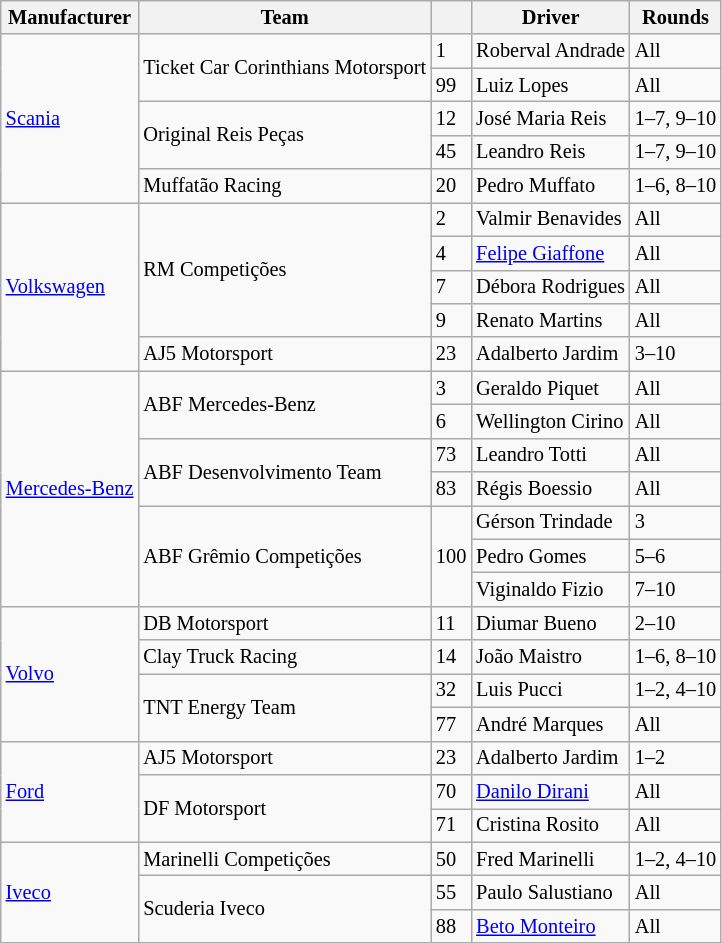<table class="wikitable" style="font-size: 85%">
<tr>
<th>Manufacturer</th>
<th>Team</th>
<th></th>
<th>Driver</th>
<th>Rounds</th>
</tr>
<tr>
<td rowspan=5><a href='#'>Scania</a></td>
<td rowspan=2>Ticket Car Corinthians Motorsport</td>
<td>1</td>
<td>Roberval Andrade</td>
<td>All</td>
</tr>
<tr>
<td>99</td>
<td>Luiz Lopes</td>
<td>All</td>
</tr>
<tr>
<td rowspan=2>Original Reis Peças</td>
<td>12</td>
<td>José Maria Reis</td>
<td>1–7, 9–10</td>
</tr>
<tr>
<td>45</td>
<td>Leandro Reis</td>
<td>1–7, 9–10</td>
</tr>
<tr>
<td>Muffatão Racing</td>
<td>20</td>
<td>Pedro Muffato</td>
<td>1–6, 8–10</td>
</tr>
<tr>
<td rowspan=5><a href='#'>Volkswagen</a></td>
<td rowspan=4>RM Competições</td>
<td>2</td>
<td>Valmir Benavides</td>
<td>All</td>
</tr>
<tr>
<td>4</td>
<td><a href='#'>Felipe Giaffone</a></td>
<td>All</td>
</tr>
<tr>
<td>7</td>
<td>Débora Rodrigues</td>
<td>All</td>
</tr>
<tr>
<td>9</td>
<td>Renato Martins</td>
<td>All</td>
</tr>
<tr>
<td>AJ5 Motorsport</td>
<td>23</td>
<td>Adalberto Jardim</td>
<td>3–10</td>
</tr>
<tr>
<td rowspan=7><a href='#'>Mercedes-Benz</a></td>
<td rowspan=2>ABF Mercedes-Benz</td>
<td>3</td>
<td>Geraldo Piquet</td>
<td>All</td>
</tr>
<tr>
<td>6</td>
<td>Wellington Cirino</td>
<td>All</td>
</tr>
<tr>
<td rowspan=2>ABF Desenvolvimento Team</td>
<td>73</td>
<td>Leandro Totti</td>
<td>All</td>
</tr>
<tr>
<td>83</td>
<td>Régis Boessio</td>
<td>All</td>
</tr>
<tr>
<td rowspan=3>ABF Grêmio Competições</td>
<td rowspan=3 align=right>100</td>
<td>Gérson Trindade</td>
<td>3</td>
</tr>
<tr>
<td>Pedro Gomes</td>
<td>5–6</td>
</tr>
<tr>
<td>Viginaldo Fizio</td>
<td>7–10</td>
</tr>
<tr>
<td rowspan=4><a href='#'>Volvo</a></td>
<td>DB Motorsport</td>
<td>11</td>
<td>Diumar Bueno</td>
<td>2–10</td>
</tr>
<tr>
<td>Clay Truck Racing</td>
<td>14</td>
<td>João Maistro</td>
<td>1–6, 8–10</td>
</tr>
<tr>
<td rowspan=2>TNT Energy Team</td>
<td>32</td>
<td>Luis Pucci</td>
<td>1–2, 4–10</td>
</tr>
<tr>
<td>77</td>
<td>André Marques</td>
<td>All</td>
</tr>
<tr>
<td rowspan=3><a href='#'>Ford</a></td>
<td>AJ5 Motorsport</td>
<td>23</td>
<td>Adalberto Jardim</td>
<td>1–2</td>
</tr>
<tr>
<td rowspan=2>DF Motorsport</td>
<td>70</td>
<td><a href='#'>Danilo Dirani</a></td>
<td>All</td>
</tr>
<tr>
<td>71</td>
<td>Cristina Rosito</td>
<td>All</td>
</tr>
<tr>
<td rowspan=3><a href='#'>Iveco</a></td>
<td>Marinelli Competições</td>
<td>50</td>
<td>Fred Marinelli</td>
<td>1–2, 4–10</td>
</tr>
<tr>
<td rowspan=2>Scuderia Iveco</td>
<td>55</td>
<td>Paulo Salustiano</td>
<td>All</td>
</tr>
<tr>
<td>88</td>
<td><a href='#'>Beto Monteiro</a></td>
<td>All</td>
</tr>
<tr>
</tr>
</table>
